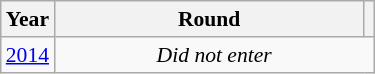<table class="wikitable" style="text-align: center; font-size:90%">
<tr>
<th>Year</th>
<th style="width:200px">Round</th>
<th></th>
</tr>
<tr>
<td><a href='#'>2014</a></td>
<td colspan="2"><em>Did not enter</em></td>
</tr>
</table>
